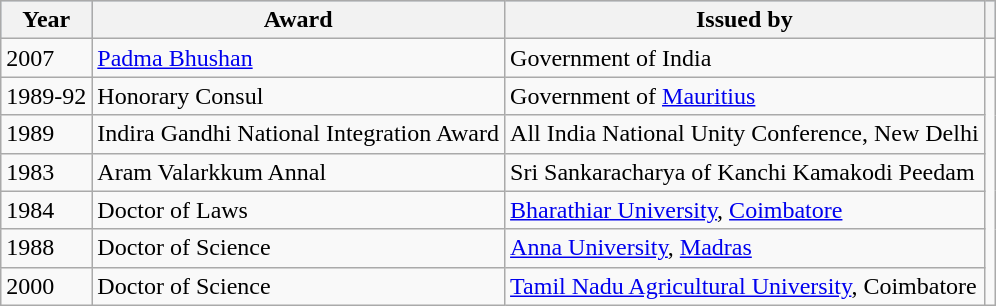<table class="wikitable">
<tr style="background:#B0C4DE;">
<th scope="col">Year</th>
<th scope="col">Award</th>
<th scope="col">Issued by</th>
<th scope="col" class="unsortable"></th>
</tr>
<tr>
<td>2007</td>
<td><a href='#'>Padma Bhushan</a></td>
<td>Government of India</td>
<td></td>
</tr>
<tr>
<td>1989-92</td>
<td>Honorary Consul</td>
<td>Government of <a href='#'>Mauritius</a></td>
<td rowspan="6"></td>
</tr>
<tr>
<td>1989</td>
<td>Indira Gandhi National Integration Award</td>
<td>All India National Unity Conference, New Delhi</td>
</tr>
<tr>
<td>1983</td>
<td>Aram Valarkkum Annal</td>
<td>Sri Sankaracharya of Kanchi Kamakodi Peedam</td>
</tr>
<tr>
<td>1984</td>
<td>Doctor of Laws</td>
<td><a href='#'>Bharathiar University</a>, <a href='#'>Coimbatore </a></td>
</tr>
<tr>
<td>1988</td>
<td>Doctor of Science</td>
<td><a href='#'>Anna University</a>, <a href='#'>Madras </a></td>
</tr>
<tr>
<td>2000</td>
<td>Doctor of Science</td>
<td><a href='#'>Tamil Nadu Agricultural University</a>, Coimbatore</td>
</tr>
</table>
